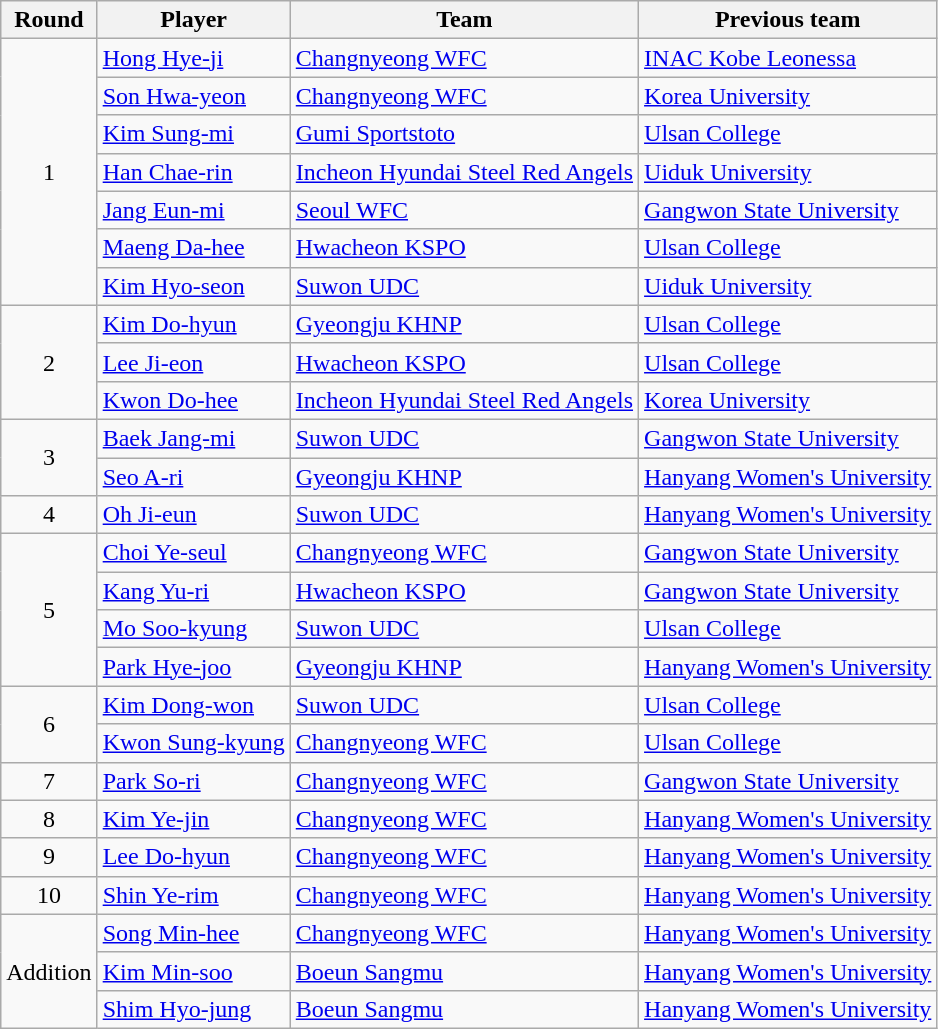<table class="wikitable sortable"|->
<tr>
<th>Round</th>
<th>Player</th>
<th>Team</th>
<th>Previous team</th>
</tr>
<tr>
<td align="center" rowspan="7">1</td>
<td><a href='#'>Hong Hye-ji</a></td>
<td><a href='#'>Changnyeong WFC</a></td>
<td><a href='#'>INAC Kobe Leonessa</a></td>
</tr>
<tr>
<td><a href='#'>Son Hwa-yeon</a></td>
<td><a href='#'>Changnyeong WFC</a></td>
<td><a href='#'>Korea University</a></td>
</tr>
<tr>
<td><a href='#'>Kim Sung-mi</a></td>
<td><a href='#'>Gumi Sportstoto</a></td>
<td><a href='#'>Ulsan College</a></td>
</tr>
<tr>
<td><a href='#'>Han Chae-rin</a></td>
<td><a href='#'>Incheon Hyundai Steel Red Angels</a></td>
<td><a href='#'>Uiduk University</a></td>
</tr>
<tr>
<td><a href='#'>Jang Eun-mi</a></td>
<td><a href='#'>Seoul WFC</a></td>
<td><a href='#'>Gangwon State University</a></td>
</tr>
<tr>
<td><a href='#'>Maeng Da-hee</a></td>
<td><a href='#'>Hwacheon KSPO</a></td>
<td><a href='#'>Ulsan College</a></td>
</tr>
<tr>
<td><a href='#'>Kim Hyo-seon</a></td>
<td><a href='#'>Suwon UDC</a></td>
<td><a href='#'>Uiduk University</a></td>
</tr>
<tr>
<td align="center" rowspan="3">2</td>
<td><a href='#'>Kim Do-hyun</a></td>
<td><a href='#'>Gyeongju KHNP</a></td>
<td><a href='#'>Ulsan College</a></td>
</tr>
<tr>
<td><a href='#'>Lee Ji-eon</a></td>
<td><a href='#'>Hwacheon KSPO</a></td>
<td><a href='#'>Ulsan College</a></td>
</tr>
<tr>
<td><a href='#'>Kwon Do-hee</a></td>
<td><a href='#'>Incheon Hyundai Steel Red Angels</a></td>
<td><a href='#'>Korea University</a></td>
</tr>
<tr>
<td align="center" rowspan="2">3</td>
<td><a href='#'>Baek Jang-mi</a></td>
<td><a href='#'>Suwon UDC</a></td>
<td><a href='#'>Gangwon State University</a></td>
</tr>
<tr>
<td><a href='#'>Seo A-ri</a></td>
<td><a href='#'>Gyeongju KHNP</a></td>
<td><a href='#'>Hanyang Women's University</a></td>
</tr>
<tr>
<td align="center">4</td>
<td><a href='#'>Oh Ji-eun</a></td>
<td><a href='#'>Suwon UDC</a></td>
<td><a href='#'>Hanyang Women's University</a></td>
</tr>
<tr>
<td align="center" rowspan="4">5</td>
<td><a href='#'>Choi Ye-seul</a></td>
<td><a href='#'>Changnyeong WFC</a></td>
<td><a href='#'>Gangwon State University</a></td>
</tr>
<tr>
<td><a href='#'>Kang Yu-ri</a></td>
<td><a href='#'>Hwacheon KSPO</a></td>
<td><a href='#'>Gangwon State University</a></td>
</tr>
<tr>
<td><a href='#'>Mo Soo-kyung</a></td>
<td><a href='#'>Suwon UDC</a></td>
<td><a href='#'>Ulsan College</a></td>
</tr>
<tr>
<td><a href='#'>Park Hye-joo</a></td>
<td><a href='#'>Gyeongju KHNP</a></td>
<td><a href='#'>Hanyang Women's University</a></td>
</tr>
<tr>
<td align="center" rowspan="2">6</td>
<td><a href='#'>Kim Dong-won</a></td>
<td><a href='#'>Suwon UDC</a></td>
<td><a href='#'>Ulsan College</a></td>
</tr>
<tr>
<td><a href='#'>Kwon Sung-kyung</a></td>
<td><a href='#'>Changnyeong WFC</a></td>
<td><a href='#'>Ulsan College</a></td>
</tr>
<tr>
<td align="center">7</td>
<td><a href='#'>Park So-ri</a></td>
<td><a href='#'>Changnyeong WFC</a></td>
<td><a href='#'>Gangwon State University</a></td>
</tr>
<tr>
<td align="center">8</td>
<td><a href='#'>Kim Ye-jin</a></td>
<td><a href='#'>Changnyeong WFC</a></td>
<td><a href='#'>Hanyang Women's University</a></td>
</tr>
<tr>
<td align="center">9</td>
<td><a href='#'>Lee Do-hyun</a></td>
<td><a href='#'>Changnyeong WFC</a></td>
<td><a href='#'>Hanyang Women's University</a></td>
</tr>
<tr>
<td align="center">10</td>
<td><a href='#'>Shin Ye-rim</a></td>
<td><a href='#'>Changnyeong WFC</a></td>
<td><a href='#'>Hanyang Women's University</a></td>
</tr>
<tr>
<td align="center" rowspan="3">Addition</td>
<td><a href='#'>Song Min-hee</a></td>
<td><a href='#'>Changnyeong WFC</a></td>
<td><a href='#'>Hanyang Women's University</a></td>
</tr>
<tr>
<td><a href='#'>Kim Min-soo</a></td>
<td><a href='#'>Boeun Sangmu</a></td>
<td><a href='#'>Hanyang Women's University</a></td>
</tr>
<tr>
<td><a href='#'>Shim Hyo-jung</a></td>
<td><a href='#'>Boeun Sangmu</a></td>
<td><a href='#'>Hanyang Women's University</a></td>
</tr>
</table>
